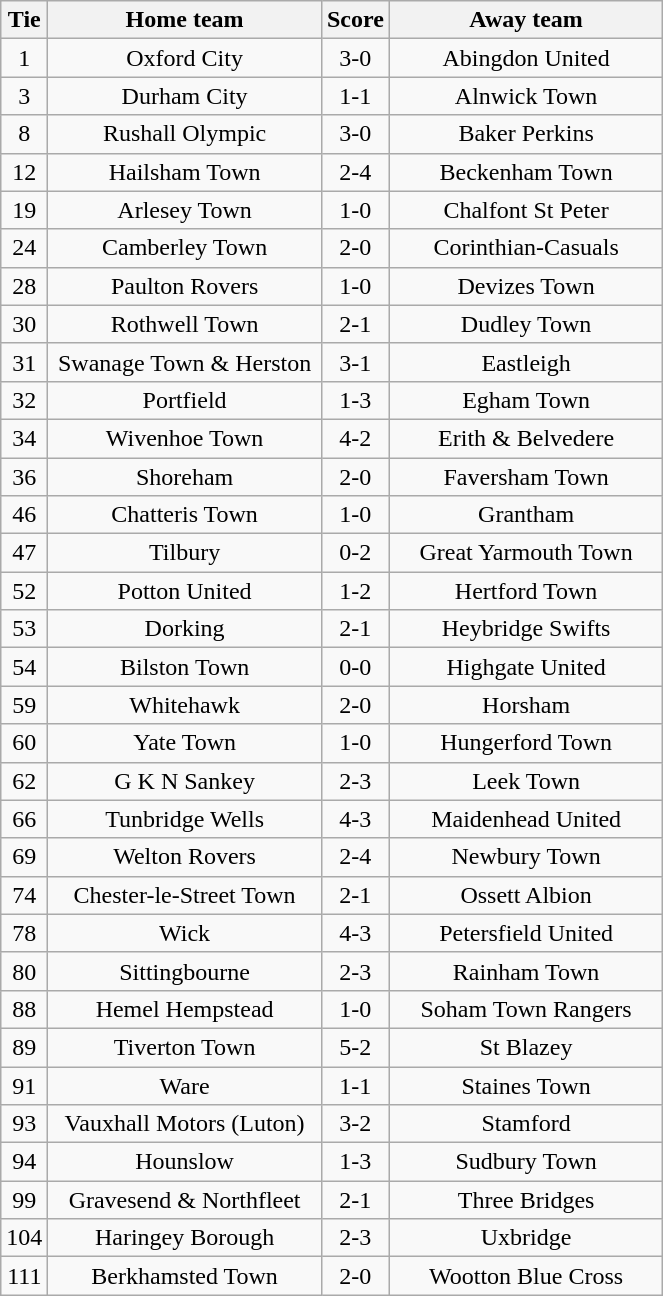<table class="wikitable" style="text-align:center;">
<tr>
<th width=20>Tie</th>
<th width=175>Home team</th>
<th width=20>Score</th>
<th width=175>Away team</th>
</tr>
<tr>
<td>1</td>
<td>Oxford City</td>
<td>3-0</td>
<td>Abingdon United</td>
</tr>
<tr>
<td>3</td>
<td>Durham City</td>
<td>1-1</td>
<td>Alnwick Town</td>
</tr>
<tr>
<td>8</td>
<td>Rushall Olympic</td>
<td>3-0</td>
<td>Baker Perkins</td>
</tr>
<tr>
<td>12</td>
<td>Hailsham Town</td>
<td>2-4</td>
<td>Beckenham Town</td>
</tr>
<tr>
<td>19</td>
<td>Arlesey Town</td>
<td>1-0</td>
<td>Chalfont St Peter</td>
</tr>
<tr>
<td>24</td>
<td>Camberley Town</td>
<td>2-0</td>
<td>Corinthian-Casuals</td>
</tr>
<tr>
<td>28</td>
<td>Paulton Rovers</td>
<td>1-0</td>
<td>Devizes Town</td>
</tr>
<tr>
<td>30</td>
<td>Rothwell Town</td>
<td>2-1</td>
<td>Dudley Town</td>
</tr>
<tr>
<td>31</td>
<td>Swanage Town & Herston</td>
<td>3-1</td>
<td>Eastleigh</td>
</tr>
<tr>
<td>32</td>
<td>Portfield</td>
<td>1-3</td>
<td>Egham Town</td>
</tr>
<tr>
<td>34</td>
<td>Wivenhoe Town</td>
<td>4-2</td>
<td>Erith & Belvedere</td>
</tr>
<tr>
<td>36</td>
<td>Shoreham</td>
<td>2-0</td>
<td>Faversham Town</td>
</tr>
<tr>
<td>46</td>
<td>Chatteris Town</td>
<td>1-0</td>
<td>Grantham</td>
</tr>
<tr>
<td>47</td>
<td>Tilbury</td>
<td>0-2</td>
<td>Great Yarmouth Town</td>
</tr>
<tr>
<td>52</td>
<td>Potton United</td>
<td>1-2</td>
<td>Hertford Town</td>
</tr>
<tr>
<td>53</td>
<td>Dorking</td>
<td>2-1</td>
<td>Heybridge Swifts</td>
</tr>
<tr>
<td>54</td>
<td>Bilston Town</td>
<td>0-0</td>
<td>Highgate United</td>
</tr>
<tr>
<td>59</td>
<td>Whitehawk</td>
<td>2-0</td>
<td>Horsham</td>
</tr>
<tr>
<td>60</td>
<td>Yate Town</td>
<td>1-0</td>
<td>Hungerford Town</td>
</tr>
<tr>
<td>62</td>
<td>G K N Sankey</td>
<td>2-3</td>
<td>Leek Town</td>
</tr>
<tr>
<td>66</td>
<td>Tunbridge Wells</td>
<td>4-3</td>
<td>Maidenhead United</td>
</tr>
<tr>
<td>69</td>
<td>Welton Rovers</td>
<td>2-4</td>
<td>Newbury Town</td>
</tr>
<tr>
<td>74</td>
<td>Chester-le-Street Town</td>
<td>2-1</td>
<td>Ossett Albion</td>
</tr>
<tr>
<td>78</td>
<td>Wick</td>
<td>4-3</td>
<td>Petersfield United</td>
</tr>
<tr>
<td>80</td>
<td>Sittingbourne</td>
<td>2-3</td>
<td>Rainham Town</td>
</tr>
<tr>
<td>88</td>
<td>Hemel Hempstead</td>
<td>1-0</td>
<td>Soham Town Rangers</td>
</tr>
<tr>
<td>89</td>
<td>Tiverton Town</td>
<td>5-2</td>
<td>St Blazey</td>
</tr>
<tr>
<td>91</td>
<td>Ware</td>
<td>1-1</td>
<td>Staines Town</td>
</tr>
<tr>
<td>93</td>
<td>Vauxhall Motors (Luton)</td>
<td>3-2</td>
<td>Stamford</td>
</tr>
<tr>
<td>94</td>
<td>Hounslow</td>
<td>1-3</td>
<td>Sudbury Town</td>
</tr>
<tr>
<td>99</td>
<td>Gravesend & Northfleet</td>
<td>2-1</td>
<td>Three Bridges</td>
</tr>
<tr>
<td>104</td>
<td>Haringey Borough</td>
<td>2-3</td>
<td>Uxbridge</td>
</tr>
<tr>
<td>111</td>
<td>Berkhamsted Town</td>
<td>2-0</td>
<td>Wootton Blue Cross</td>
</tr>
</table>
